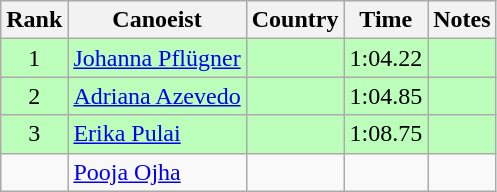<table class="wikitable" style="text-align:center">
<tr>
<th>Rank</th>
<th>Canoeist</th>
<th>Country</th>
<th>Time</th>
<th>Notes</th>
</tr>
<tr bgcolor=bbffbb>
<td>1</td>
<td align="left"><a href='#'>Johanna Pflügner</a></td>
<td align="left"></td>
<td>1:04.22</td>
<td></td>
</tr>
<tr bgcolor=bbffbb>
<td>2</td>
<td align="left"><a href='#'>Adriana Azevedo</a></td>
<td align="left"></td>
<td>1:04.85</td>
<td></td>
</tr>
<tr bgcolor=bbffbb>
<td>3</td>
<td align="left"><a href='#'>Erika Pulai</a></td>
<td align="left"></td>
<td>1:08.75</td>
<td></td>
</tr>
<tr>
<td></td>
<td align="left"><a href='#'>Pooja Ojha</a></td>
<td align="left"></td>
<td></td>
<td></td>
</tr>
</table>
